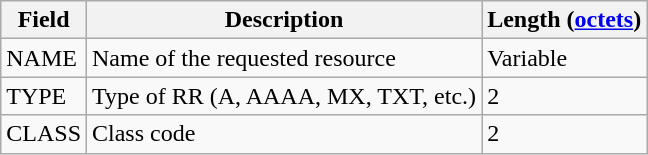<table class="wikitable">
<tr>
<th>Field</th>
<th>Description</th>
<th>Length (<a href='#'>octets</a>)</th>
</tr>
<tr>
<td>NAME</td>
<td>Name of the requested resource</td>
<td>Variable</td>
</tr>
<tr>
<td>TYPE</td>
<td>Type of RR (A, AAAA, MX, TXT, etc.)</td>
<td>2</td>
</tr>
<tr>
<td>CLASS</td>
<td>Class code</td>
<td>2</td>
</tr>
</table>
